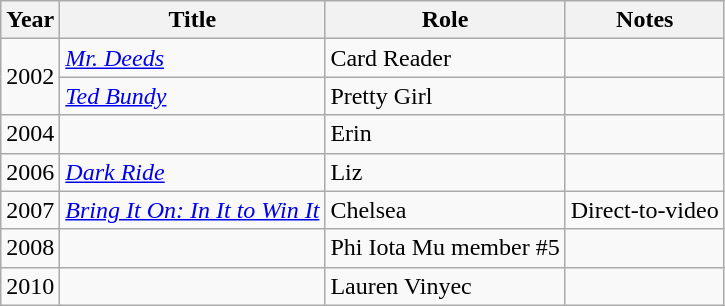<table class="wikitable sortable">
<tr>
<th>Year</th>
<th>Title</th>
<th>Role</th>
<th class="unsortable">Notes</th>
</tr>
<tr>
<td rowspan="2">2002</td>
<td><em><a href='#'>Mr. Deeds</a></em></td>
<td>Card Reader</td>
<td></td>
</tr>
<tr>
<td><em><a href='#'>Ted Bundy</a></em></td>
<td>Pretty Girl</td>
<td></td>
</tr>
<tr>
<td>2004</td>
<td><em></em></td>
<td>Erin</td>
<td></td>
</tr>
<tr>
<td>2006</td>
<td><em><a href='#'>Dark Ride</a></em></td>
<td>Liz</td>
<td></td>
</tr>
<tr>
<td>2007</td>
<td><em><a href='#'>Bring It On: In It to Win It</a></em></td>
<td>Chelsea</td>
<td>Direct-to-video</td>
</tr>
<tr>
<td>2008</td>
<td><em></em></td>
<td>Phi Iota Mu member #5</td>
<td></td>
</tr>
<tr>
<td>2010</td>
<td><em></em></td>
<td>Lauren Vinyec</td>
<td></td>
</tr>
</table>
